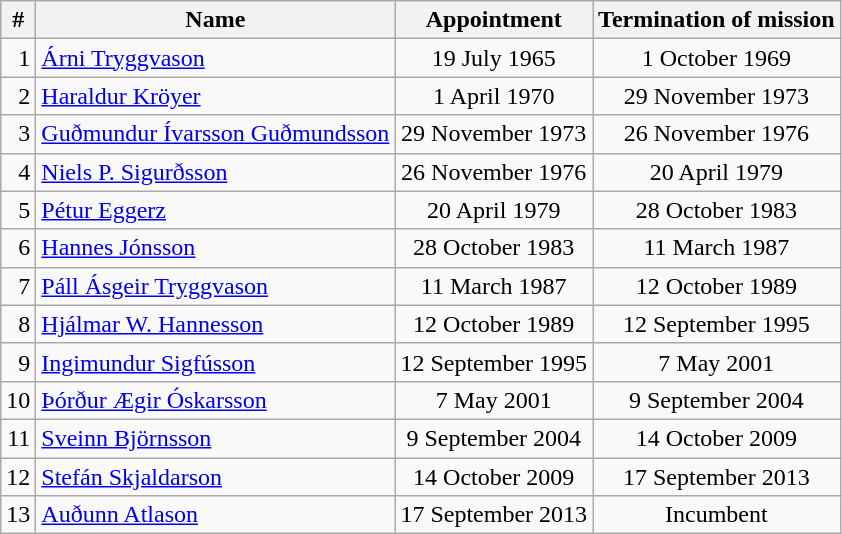<table class="wikitable">
<tr>
<th>#</th>
<th>Name</th>
<th>Appointment</th>
<th>Termination of mission</th>
</tr>
<tr>
<td style="text-align: right;">1</td>
<td><a href='#'>Árni Tryggvason</a></td>
<td style="text-align: center;">19 July 1965</td>
<td style="text-align: center;">1 October 1969</td>
</tr>
<tr>
<td style="text-align: right;">2</td>
<td><a href='#'>Haraldur Kröyer</a></td>
<td style="text-align: center;">1 April 1970</td>
<td style="text-align: center;">29 November 1973</td>
</tr>
<tr>
<td style="text-align: right;">3</td>
<td><a href='#'>Guðmundur Ívarsson Guðmundsson</a></td>
<td style="text-align: center;">29 November 1973</td>
<td style="text-align: center;">26 November 1976</td>
</tr>
<tr>
<td style="text-align: right;">4</td>
<td><a href='#'>Niels P. Sigurðsson</a></td>
<td style="text-align: center;">26 November 1976</td>
<td style="text-align: center;">20 April 1979</td>
</tr>
<tr>
<td style="text-align: right;">5</td>
<td><a href='#'>Pétur Eggerz</a></td>
<td style="text-align: center;">20 April 1979</td>
<td style="text-align: center;">28 October 1983</td>
</tr>
<tr>
<td style="text-align: right;">6</td>
<td><a href='#'>Hannes Jónsson</a></td>
<td style="text-align: center;">28 October 1983</td>
<td style="text-align: center;">11 March 1987</td>
</tr>
<tr>
<td style="text-align: right;">7</td>
<td><a href='#'>Páll Ásgeir Tryggvason</a></td>
<td style="text-align: center;">11 March 1987</td>
<td style="text-align: center;">12 October 1989</td>
</tr>
<tr>
<td style="text-align: right;">8</td>
<td><a href='#'>Hjálmar W. Hannesson</a></td>
<td style="text-align: center;">12 October 1989</td>
<td style="text-align: center;">12 September 1995</td>
</tr>
<tr>
<td style="text-align: right;">9</td>
<td><a href='#'>Ingimundur Sigfússon</a></td>
<td style="text-align: center;">12 September 1995</td>
<td style="text-align: center;">7 May 2001</td>
</tr>
<tr>
<td style="text-align: right;">10</td>
<td><a href='#'>Þórður Ægir Óskarsson</a></td>
<td style="text-align: center;">7 May 2001</td>
<td style="text-align: center;">9 September 2004</td>
</tr>
<tr>
<td style="text-align: right;">11</td>
<td><a href='#'>Sveinn Björnsson</a></td>
<td style="text-align: center;">9 September 2004</td>
<td style="text-align: center;">14 October 2009</td>
</tr>
<tr>
<td style="text-align: right;">12</td>
<td><a href='#'>Stefán Skjaldarson</a></td>
<td style="text-align: center;">14 October 2009</td>
<td style="text-align: center;">17 September 2013</td>
</tr>
<tr>
<td style="text-align: right;">13</td>
<td><a href='#'>Auðunn Atlason</a></td>
<td style="text-align: center;">17 September 2013</td>
<td style="text-align: center;">Incumbent</td>
</tr>
</table>
